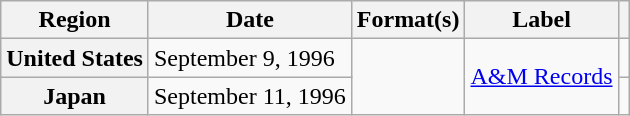<table class="wikitable plainrowheaders">
<tr>
<th scope="col">Region</th>
<th scope="col">Date</th>
<th scope="col">Format(s)</th>
<th scope="col">Label</th>
<th scope="col"></th>
</tr>
<tr>
<th scope="row">United States</th>
<td>September 9, 1996</td>
<td rowspan="2"></td>
<td rowspan="2"><a href='#'>A&M Records</a></td>
<td align="center"></td>
</tr>
<tr>
<th scope="row">Japan</th>
<td>September 11, 1996</td>
<td align="center"></td>
</tr>
</table>
